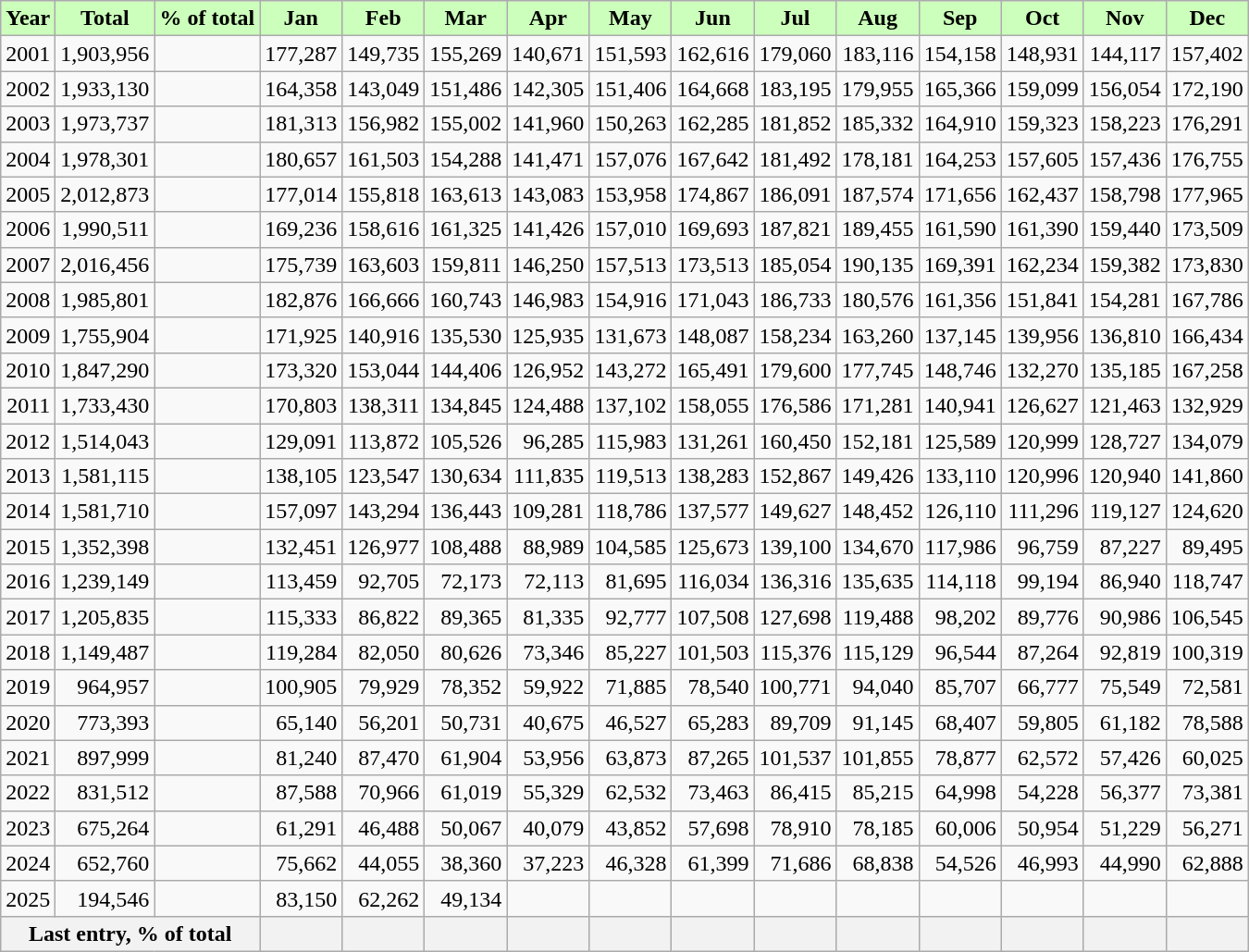<table class="wikitable" style="text-align:right;">
<tr>
<th style="background:#cfb;">Year</th>
<th style="background:#cfb;">Total</th>
<th style="background:#cfb;">% of total</th>
<th style="background:#cfb;">Jan</th>
<th style="background:#cfb;">Feb</th>
<th style="background:#cfb;">Mar</th>
<th style="background:#cfb;">Apr</th>
<th style="background:#cfb;">May</th>
<th style="background:#cfb;">Jun</th>
<th style="background:#cfb;">Jul</th>
<th style="background:#cfb;">Aug</th>
<th style="background:#cfb;">Sep</th>
<th style="background:#cfb;">Oct</th>
<th style="background:#cfb;">Nov</th>
<th style="background:#cfb;">Dec</th>
</tr>
<tr>
<td>2001</td>
<td>1,903,956</td>
<td></td>
<td>177,287</td>
<td>149,735</td>
<td>155,269</td>
<td>140,671</td>
<td>151,593</td>
<td>162,616</td>
<td>179,060</td>
<td>183,116</td>
<td>154,158</td>
<td>148,931</td>
<td>144,117</td>
<td>157,402</td>
</tr>
<tr>
<td>2002</td>
<td>1,933,130</td>
<td></td>
<td>164,358</td>
<td>143,049</td>
<td>151,486</td>
<td>142,305</td>
<td>151,406</td>
<td>164,668</td>
<td>183,195</td>
<td>179,955</td>
<td>165,366</td>
<td>159,099</td>
<td>156,054</td>
<td>172,190</td>
</tr>
<tr>
<td>2003</td>
<td>1,973,737</td>
<td></td>
<td>181,313</td>
<td>156,982</td>
<td>155,002</td>
<td>141,960</td>
<td>150,263</td>
<td>162,285</td>
<td>181,852</td>
<td>185,332</td>
<td>164,910</td>
<td>159,323</td>
<td>158,223</td>
<td>176,291</td>
</tr>
<tr>
<td>2004</td>
<td>1,978,301</td>
<td></td>
<td>180,657</td>
<td>161,503</td>
<td>154,288</td>
<td>141,471</td>
<td>157,076</td>
<td>167,642</td>
<td>181,492</td>
<td>178,181</td>
<td>164,253</td>
<td>157,605</td>
<td>157,436</td>
<td>176,755</td>
</tr>
<tr>
<td>2005</td>
<td>2,012,873</td>
<td></td>
<td>177,014</td>
<td>155,818</td>
<td>163,613</td>
<td>143,083</td>
<td>153,958</td>
<td>174,867</td>
<td>186,091</td>
<td>187,574</td>
<td>171,656</td>
<td>162,437</td>
<td>158,798</td>
<td>177,965</td>
</tr>
<tr>
<td>2006</td>
<td>1,990,511</td>
<td></td>
<td>169,236</td>
<td>158,616</td>
<td>161,325</td>
<td>141,426</td>
<td>157,010</td>
<td>169,693</td>
<td>187,821</td>
<td>189,455</td>
<td>161,590</td>
<td>161,390</td>
<td>159,440</td>
<td>173,509</td>
</tr>
<tr>
<td>2007</td>
<td>2,016,456</td>
<td></td>
<td>175,739</td>
<td>163,603</td>
<td>159,811</td>
<td>146,250</td>
<td>157,513</td>
<td>173,513</td>
<td>185,054</td>
<td>190,135</td>
<td>169,391</td>
<td>162,234</td>
<td>159,382</td>
<td>173,830</td>
</tr>
<tr>
<td>2008</td>
<td>1,985,801</td>
<td></td>
<td>182,876</td>
<td>166,666</td>
<td>160,743</td>
<td>146,983</td>
<td>154,916</td>
<td>171,043</td>
<td>186,733</td>
<td>180,576</td>
<td>161,356</td>
<td>151,841</td>
<td>154,281</td>
<td>167,786</td>
</tr>
<tr>
<td>2009</td>
<td>1,755,904</td>
<td></td>
<td>171,925</td>
<td>140,916</td>
<td>135,530</td>
<td>125,935</td>
<td>131,673</td>
<td>148,087</td>
<td>158,234</td>
<td>163,260</td>
<td>137,145</td>
<td>139,956</td>
<td>136,810</td>
<td>166,434</td>
</tr>
<tr>
<td>2010</td>
<td>1,847,290</td>
<td></td>
<td>173,320</td>
<td>153,044</td>
<td>144,406</td>
<td>126,952</td>
<td>143,272</td>
<td>165,491</td>
<td>179,600</td>
<td>177,745</td>
<td>148,746</td>
<td>132,270</td>
<td>135,185</td>
<td>167,258</td>
</tr>
<tr>
<td>2011</td>
<td>1,733,430</td>
<td></td>
<td>170,803</td>
<td>138,311</td>
<td>134,845</td>
<td>124,488</td>
<td>137,102</td>
<td>158,055</td>
<td>176,586</td>
<td>171,281</td>
<td>140,941</td>
<td>126,627</td>
<td>121,463</td>
<td>132,929</td>
</tr>
<tr>
<td>2012</td>
<td>1,514,043</td>
<td></td>
<td>129,091</td>
<td>113,872</td>
<td>105,526</td>
<td>96,285</td>
<td>115,983</td>
<td>131,261</td>
<td>160,450</td>
<td>152,181</td>
<td>125,589</td>
<td>120,999</td>
<td>128,727</td>
<td>134,079</td>
</tr>
<tr>
<td>2013</td>
<td>1,581,115</td>
<td></td>
<td>138,105</td>
<td>123,547</td>
<td>130,634</td>
<td>111,835</td>
<td>119,513</td>
<td>138,283</td>
<td>152,867</td>
<td>149,426</td>
<td>133,110</td>
<td>120,996</td>
<td>120,940</td>
<td>141,860</td>
</tr>
<tr>
<td>2014</td>
<td>1,581,710</td>
<td></td>
<td>157,097</td>
<td>143,294</td>
<td>136,443</td>
<td>109,281</td>
<td>118,786</td>
<td>137,577</td>
<td>149,627</td>
<td>148,452</td>
<td>126,110</td>
<td>111,296</td>
<td>119,127</td>
<td>124,620</td>
</tr>
<tr>
<td>2015</td>
<td>1,352,398</td>
<td></td>
<td>132,451</td>
<td>126,977</td>
<td>108,488</td>
<td>88,989</td>
<td>104,585</td>
<td>125,673</td>
<td>139,100</td>
<td>134,670</td>
<td>117,986</td>
<td>96,759</td>
<td>87,227</td>
<td>89,495</td>
</tr>
<tr>
<td>2016</td>
<td>1,239,149</td>
<td></td>
<td>113,459</td>
<td>92,705</td>
<td>72,173</td>
<td>72,113</td>
<td>81,695</td>
<td>116,034</td>
<td>136,316</td>
<td>135,635</td>
<td>114,118</td>
<td>99,194</td>
<td>86,940</td>
<td>118,747</td>
</tr>
<tr>
<td>2017</td>
<td>1,205,835</td>
<td></td>
<td>115,333</td>
<td>86,822</td>
<td>89,365</td>
<td>81,335</td>
<td>92,777</td>
<td>107,508</td>
<td>127,698</td>
<td>119,488</td>
<td>98,202</td>
<td>89,776</td>
<td>90,986</td>
<td>106,545</td>
</tr>
<tr>
<td>2018</td>
<td>1,149,487</td>
<td></td>
<td>119,284</td>
<td>82,050</td>
<td>80,626</td>
<td>73,346</td>
<td>85,227</td>
<td>101,503</td>
<td>115,376</td>
<td>115,129</td>
<td>96,544</td>
<td>87,264</td>
<td>92,819</td>
<td>100,319</td>
</tr>
<tr>
<td>2019</td>
<td>964,957</td>
<td></td>
<td>100,905</td>
<td>79,929</td>
<td>78,352</td>
<td>59,922</td>
<td>71,885</td>
<td>78,540</td>
<td>100,771</td>
<td>94,040</td>
<td>85,707</td>
<td>66,777</td>
<td>75,549</td>
<td>72,581</td>
</tr>
<tr>
<td>2020</td>
<td>773,393</td>
<td></td>
<td>65,140</td>
<td>56,201</td>
<td>50,731</td>
<td>40,675</td>
<td>46,527</td>
<td>65,283</td>
<td>89,709</td>
<td>91,145</td>
<td>68,407</td>
<td>59,805</td>
<td>61,182</td>
<td>78,588</td>
</tr>
<tr>
<td>2021</td>
<td>897,999</td>
<td></td>
<td>81,240</td>
<td>87,470</td>
<td>61,904</td>
<td>53,956</td>
<td>63,873</td>
<td>87,265</td>
<td>101,537</td>
<td>101,855</td>
<td>78,877</td>
<td>62,572</td>
<td>57,426</td>
<td>60,025</td>
</tr>
<tr>
<td>2022</td>
<td>831,512</td>
<td></td>
<td>87,588</td>
<td>70,966</td>
<td>61,019</td>
<td>55,329</td>
<td>62,532</td>
<td>73,463</td>
<td>86,415</td>
<td>85,215</td>
<td>64,998</td>
<td>54,228</td>
<td>56,377</td>
<td>73,381</td>
</tr>
<tr>
<td>2023</td>
<td>675,264</td>
<td></td>
<td>61,291</td>
<td>46,488</td>
<td>50,067</td>
<td>40,079</td>
<td>43,852</td>
<td>57,698</td>
<td>78,910</td>
<td>78,185</td>
<td>60,006</td>
<td>50,954</td>
<td>51,229</td>
<td>56,271</td>
</tr>
<tr>
<td>2024</td>
<td>652,760</td>
<td></td>
<td>75,662</td>
<td>44,055</td>
<td>38,360</td>
<td>37,223</td>
<td>46,328</td>
<td>61,399</td>
<td>71,686</td>
<td>68,838</td>
<td>54,526</td>
<td>46,993</td>
<td>44,990</td>
<td>62,888</td>
</tr>
<tr>
<td>2025</td>
<td>194,546</td>
<td></td>
<td>83,150</td>
<td>62,262</td>
<td>49,134</td>
<td></td>
<td></td>
<td></td>
<td></td>
<td></td>
<td></td>
<td></td>
<td></td>
<td></td>
</tr>
<tr>
<th colspan=3>Last entry, % of total</th>
<th></th>
<th></th>
<th></th>
<th></th>
<th></th>
<th></th>
<th></th>
<th></th>
<th></th>
<th></th>
<th></th>
<th></th>
</tr>
</table>
